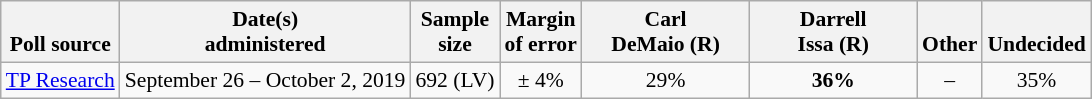<table class="wikitable" style="font-size:90%;text-align:center;">
<tr valign=bottom>
<th>Poll source</th>
<th>Date(s)<br>administered</th>
<th>Sample<br>size</th>
<th>Margin<br>of error</th>
<th style="width:105px;">Carl<br>DeMaio (R)</th>
<th style="width:105px;">Darrell<br>Issa (R)</th>
<th>Other</th>
<th>Undecided</th>
</tr>
<tr>
<td style="text-align:left;"><a href='#'>TP Research</a></td>
<td>September 26 – October 2, 2019</td>
<td>692 (LV)</td>
<td>± 4%</td>
<td>29%</td>
<td><strong>36%</strong></td>
<td>–</td>
<td>35%</td>
</tr>
</table>
